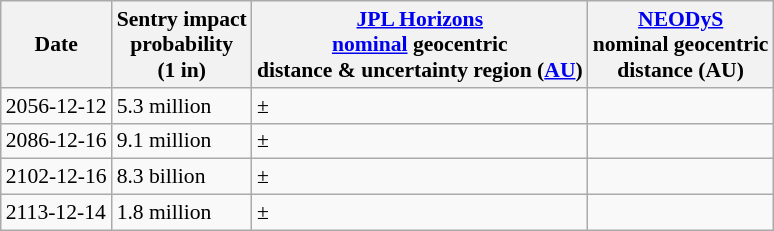<table class="wikitable sortable" style="font-size: 0.9em;">
<tr>
<th>Date</th>
<th>Sentry impact<br>probability<br>(1 in)</th>
<th><a href='#'>JPL Horizons</a><br><a href='#'>nominal</a> geocentric<br>distance & uncertainty region (<a href='#'>AU</a>)</th>
<th><a href='#'>NEODyS</a><br>nominal geocentric<br>distance (AU)</th>
</tr>
<tr>
<td>2056-12-12</td>
<td>5.3 million</td>
<td> ±</td>
<td></td>
</tr>
<tr>
<td>2086-12-16</td>
<td>9.1 million</td>
<td> ±</td>
<td></td>
</tr>
<tr>
<td>2102-12-16</td>
<td>8.3 billion</td>
<td> ±</td>
<td></td>
</tr>
<tr>
<td>2113-12-14</td>
<td>1.8 million</td>
<td> ±</td>
<td></td>
</tr>
</table>
